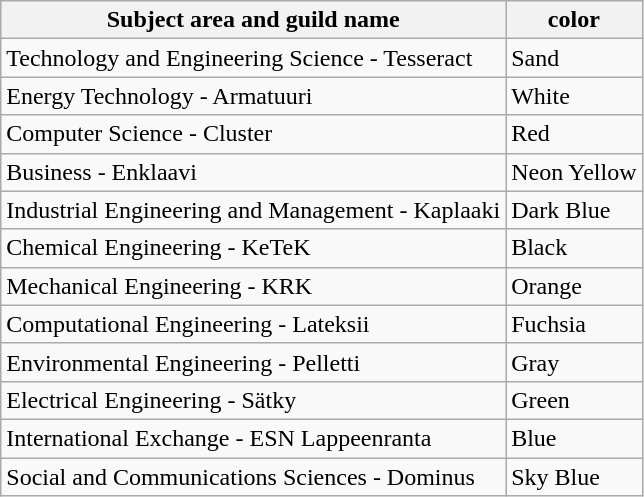<table class="wikitable">
<tr>
<th>Subject area and guild name</th>
<th>color</th>
</tr>
<tr>
<td>Technology and Engineering Science - Tesseract</td>
<td>Sand</td>
</tr>
<tr>
<td>Energy Technology - Armatuuri</td>
<td>White</td>
</tr>
<tr>
<td>Computer Science - Cluster</td>
<td>Red</td>
</tr>
<tr>
<td>Business - Enklaavi</td>
<td>Neon Yellow</td>
</tr>
<tr>
<td>Industrial Engineering and Management - Kaplaaki</td>
<td>Dark Blue</td>
</tr>
<tr>
<td>Chemical Engineering - KeTeK</td>
<td>Black</td>
</tr>
<tr>
<td>Mechanical Engineering - KRK</td>
<td>Orange</td>
</tr>
<tr>
<td>Computational Engineering - Lateksii</td>
<td>Fuchsia</td>
</tr>
<tr>
<td>Environmental Engineering - Pelletti</td>
<td>Gray</td>
</tr>
<tr>
<td>Electrical Engineering - Sätky</td>
<td>Green</td>
</tr>
<tr>
<td>International Exchange - ESN Lappeenranta</td>
<td>Blue</td>
</tr>
<tr>
<td>Social and Communications Sciences - Dominus</td>
<td>Sky Blue</td>
</tr>
</table>
